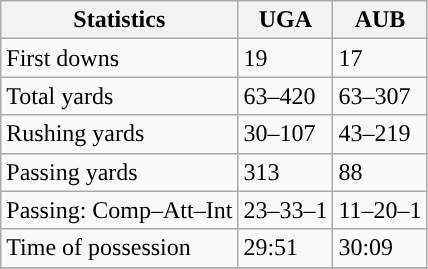<table class="wikitable" style="float: left;">
<tr>
<th>Statistics</th>
<th>UGA</th>
<th>AUB</th>
</tr>
<tr>
<td>First downs</td>
<td>19</td>
<td>17</td>
</tr>
<tr>
<td>Total yards</td>
<td>63–420</td>
<td>63–307</td>
</tr>
<tr>
<td>Rushing yards</td>
<td>30–107</td>
<td>43–219</td>
</tr>
<tr>
<td>Passing yards</td>
<td>313</td>
<td>88</td>
</tr>
<tr>
<td>Passing: Comp–Att–Int</td>
<td>23–33–1</td>
<td>11–20–1</td>
</tr>
<tr>
<td>Time of possession</td>
<td>29:51</td>
<td>30:09</td>
</tr>
<tr>
</tr>
</table>
